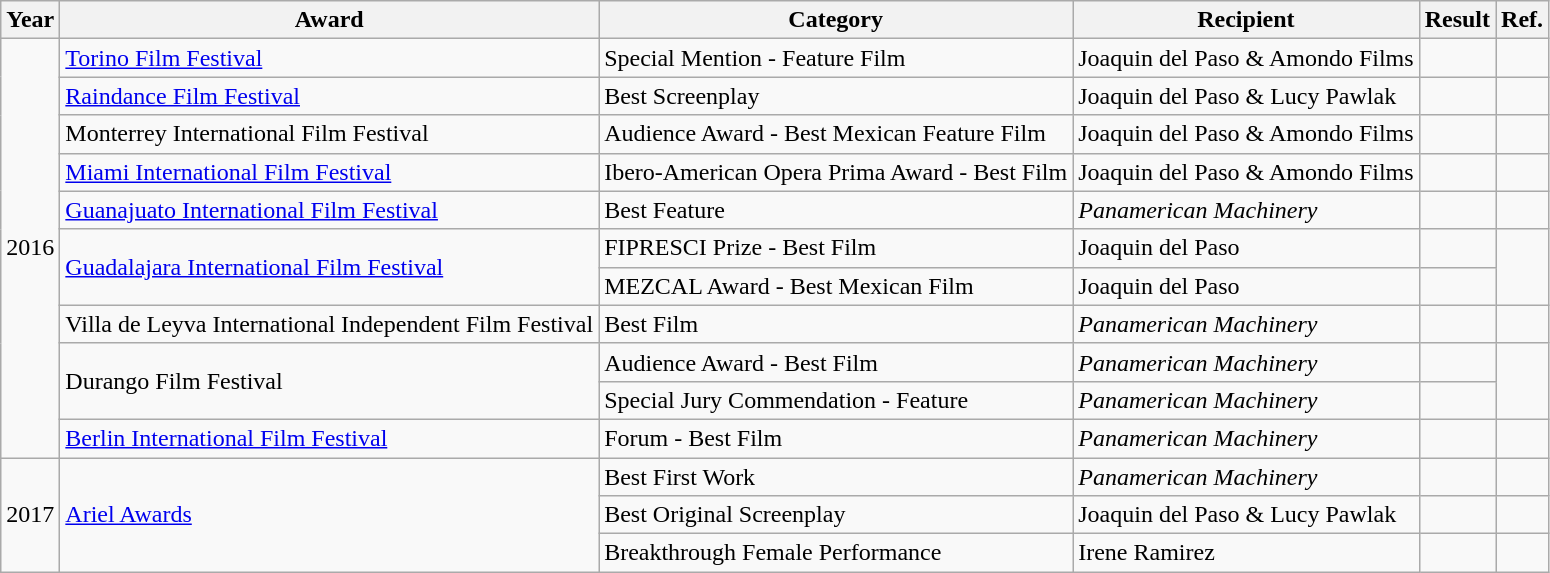<table class="wikitable">
<tr>
<th>Year</th>
<th>Award</th>
<th>Category</th>
<th>Recipient</th>
<th>Result</th>
<th>Ref.</th>
</tr>
<tr>
<td rowspan="11">2016</td>
<td><a href='#'>Torino Film Festival</a></td>
<td>Special Mention - Feature Film</td>
<td>Joaquin del Paso & Amondo Films</td>
<td></td>
<td></td>
</tr>
<tr>
<td><a href='#'>Raindance Film Festival</a></td>
<td>Best Screenplay</td>
<td>Joaquin del Paso & Lucy Pawlak</td>
<td></td>
<td></td>
</tr>
<tr>
<td>Monterrey International Film Festival</td>
<td>Audience Award - Best Mexican Feature Film</td>
<td>Joaquin del Paso & Amondo Films</td>
<td></td>
<td></td>
</tr>
<tr>
<td><a href='#'>Miami International Film Festival</a></td>
<td>Ibero-American Opera Prima Award - Best Film</td>
<td>Joaquin del Paso & Amondo Films</td>
<td></td>
<td></td>
</tr>
<tr>
<td><a href='#'>Guanajuato International Film Festival</a></td>
<td>Best Feature</td>
<td><em>Panamerican Machinery</em></td>
<td></td>
<td></td>
</tr>
<tr>
<td rowspan="2"><a href='#'>Guadalajara International Film Festival</a></td>
<td>FIPRESCI Prize - Best Film</td>
<td>Joaquin del Paso</td>
<td></td>
<td rowspan="2"></td>
</tr>
<tr>
<td>MEZCAL Award - Best Mexican Film</td>
<td>Joaquin del Paso</td>
<td></td>
</tr>
<tr>
<td>Villa de Leyva International Independent Film Festival</td>
<td>Best Film</td>
<td><em>Panamerican Machinery</em></td>
<td></td>
<td></td>
</tr>
<tr>
<td rowspan="2">Durango Film Festival</td>
<td>Audience Award - Best Film</td>
<td><em>Panamerican Machinery</em></td>
<td></td>
<td rowspan="2"></td>
</tr>
<tr>
<td>Special Jury Commendation - Feature</td>
<td><em>Panamerican Machinery</em></td>
<td></td>
</tr>
<tr>
<td><a href='#'>Berlin International Film Festival</a></td>
<td>Forum - Best Film</td>
<td><em>Panamerican Machinery</em></td>
<td></td>
<td></td>
</tr>
<tr>
<td rowspan="3">2017</td>
<td rowspan="3"><a href='#'>Ariel Awards</a></td>
<td>Best First Work</td>
<td><em>Panamerican Machinery</em></td>
<td></td>
<td></td>
</tr>
<tr>
<td>Best Original Screenplay</td>
<td>Joaquin del Paso & Lucy Pawlak</td>
<td></td>
<td></td>
</tr>
<tr>
<td>Breakthrough Female Performance</td>
<td>Irene Ramirez</td>
<td></td>
<td></td>
</tr>
</table>
